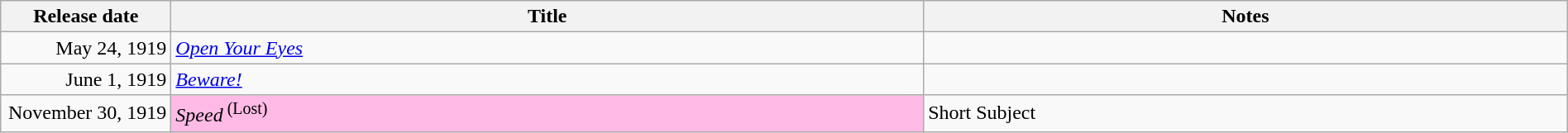<table class="wikitable sortable" style="width:100%;">
<tr>
<th scope="col" style="width:130px;">Release date</th>
<th>Title</th>
<th>Notes</th>
</tr>
<tr>
<td style="text-align:right;">May 24, 1919</td>
<td><em><a href='#'>Open Your Eyes</a></em></td>
<td></td>
</tr>
<tr>
<td style="text-align:right;">June 1, 1919</td>
<td><em><a href='#'>Beware!</a></em></td>
<td></td>
</tr>
<tr>
<td style="text-align:right;">November 30, 1919</td>
<td bgcolor=FFBAE5><em>Speed</em><sup> (Lost)</sup></td>
<td>Short Subject</td>
</tr>
</table>
